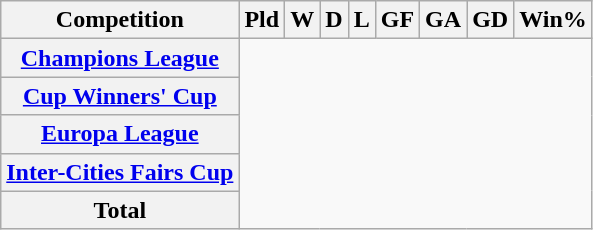<table class="wikitable unsortable plainrowheaders" style="text-align:center">
<tr>
<th scope="col">Competition</th>
<th scope="col">Pld</th>
<th scope="col">W</th>
<th scope="col">D</th>
<th scope="col">L</th>
<th scope="col">GF</th>
<th scope="col">GA</th>
<th scope="col">GD</th>
<th scope="col">Win%</th>
</tr>
<tr>
<th scope="row" align=left><a href='#'>Champions League</a><br></th>
</tr>
<tr>
<th scope="row" align=left><a href='#'>Cup Winners' Cup</a><br></th>
</tr>
<tr>
<th scope="row" align=left><a href='#'>Europa League</a><br></th>
</tr>
<tr>
<th scope="row" align=left><a href='#'>Inter-Cities Fairs Cup</a><br></th>
</tr>
<tr>
<th>Total<br></th>
</tr>
</table>
